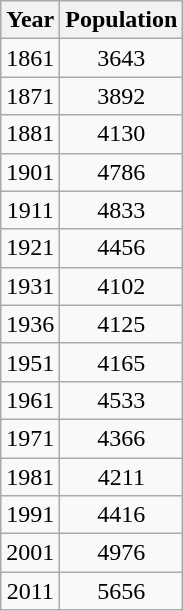<table class="wikitable sortable">
<tr>
<th>Year</th>
<th>Population</th>
</tr>
<tr>
<td style="text-align:center;">1861</td>
<td style="text-align:center;">3643</td>
</tr>
<tr>
<td style="text-align:center;">1871</td>
<td style="text-align:center;">3892</td>
</tr>
<tr>
<td style="text-align:center;">1881</td>
<td style="text-align:center;">4130</td>
</tr>
<tr>
<td style="text-align:center;">1901</td>
<td style="text-align:center;">4786</td>
</tr>
<tr>
<td style="text-align:center;">1911</td>
<td style="text-align:center;">4833</td>
</tr>
<tr>
<td style="text-align:center;">1921</td>
<td style="text-align:center;">4456</td>
</tr>
<tr>
<td style="text-align:center;">1931</td>
<td style="text-align:center;">4102</td>
</tr>
<tr>
<td style="text-align:center;">1936</td>
<td style="text-align:center;">4125</td>
</tr>
<tr>
<td style="text-align:center;">1951</td>
<td style="text-align:center;">4165</td>
</tr>
<tr>
<td style="text-align:center;">1961</td>
<td style="text-align:center;">4533</td>
</tr>
<tr>
<td style="text-align:center;">1971</td>
<td style="text-align:center;">4366</td>
</tr>
<tr>
<td style="text-align:center;">1981</td>
<td style="text-align:center;">4211</td>
</tr>
<tr>
<td style="text-align:center;">1991</td>
<td style="text-align:center;">4416</td>
</tr>
<tr>
<td style="text-align:center;">2001</td>
<td style="text-align:center;">4976</td>
</tr>
<tr>
<td style="text-align:center;">2011</td>
<td style="text-align:center;">5656</td>
</tr>
</table>
